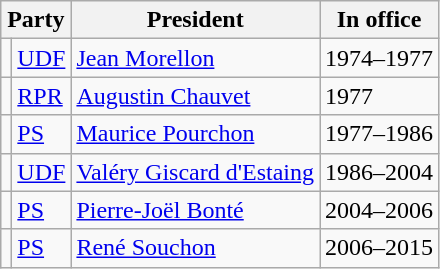<table class="wikitable">
<tr>
<th colspan="2">Party</th>
<th>President</th>
<th>In office</th>
</tr>
<tr>
<td></td>
<td><a href='#'>UDF</a></td>
<td><a href='#'>Jean Morellon</a></td>
<td>1974–1977</td>
</tr>
<tr>
<td></td>
<td><a href='#'>RPR</a></td>
<td><a href='#'>Augustin Chauvet</a></td>
<td>1977</td>
</tr>
<tr>
<td></td>
<td><a href='#'>PS</a></td>
<td><a href='#'>Maurice Pourchon</a></td>
<td>1977–1986</td>
</tr>
<tr>
<td></td>
<td><a href='#'>UDF</a></td>
<td><a href='#'>Valéry Giscard d'Estaing</a></td>
<td>1986–2004</td>
</tr>
<tr>
<td></td>
<td><a href='#'>PS</a></td>
<td><a href='#'>Pierre-Joël Bonté</a></td>
<td>2004–2006</td>
</tr>
<tr>
<td></td>
<td><a href='#'>PS</a></td>
<td><a href='#'>René Souchon</a></td>
<td>2006–2015</td>
</tr>
</table>
